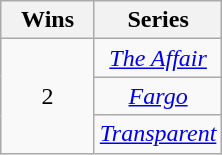<table class="wikitable" style="text-align: center">
<tr>
<th scope="col" width="55">Wins</th>
<th scope="col" align="center">Series</th>
</tr>
<tr>
<td rowspan=3 style="text-align:center">2</td>
<td><em><a href='#'>The Affair</a></em></td>
</tr>
<tr>
<td><em><a href='#'>Fargo</a></em></td>
</tr>
<tr>
<td><em><a href='#'>Transparent</a></em></td>
</tr>
</table>
